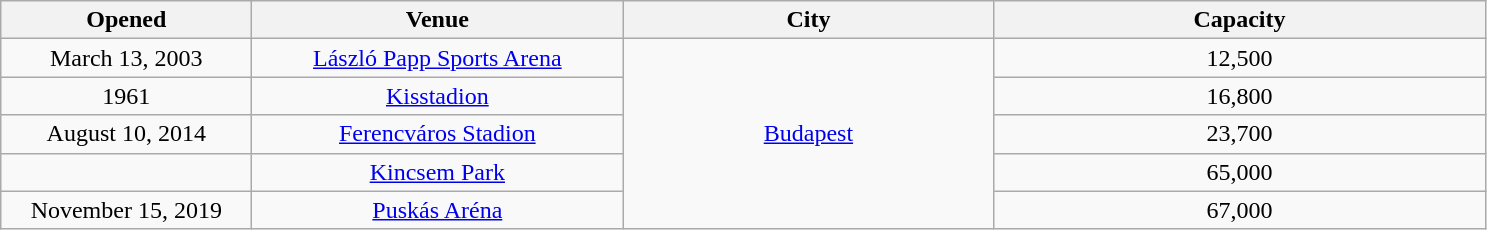<table class="sortable wikitable" style="text-align:center;">
<tr>
<th scope="col" style="width:10em;">Opened</th>
<th scope="col" style="width:15em;">Venue</th>
<th scope="col" style="width:15em;">City</th>
<th scope="col" style="width:20em;">Capacity</th>
</tr>
<tr>
<td>March 13, 2003</td>
<td><a href='#'>László Papp Sports Arena</a></td>
<td rowspan="5"><a href='#'>Budapest</a></td>
<td>12,500</td>
</tr>
<tr>
<td>1961</td>
<td><a href='#'>Kisstadion</a></td>
<td>16,800</td>
</tr>
<tr>
<td>August 10, 2014</td>
<td><a href='#'>Ferencváros Stadion</a></td>
<td>23,700</td>
</tr>
<tr>
<td></td>
<td><a href='#'>Kincsem Park</a></td>
<td>65,000</td>
</tr>
<tr>
<td>November 15, 2019</td>
<td><a href='#'>Puskás Aréna</a></td>
<td>67,000</td>
</tr>
</table>
